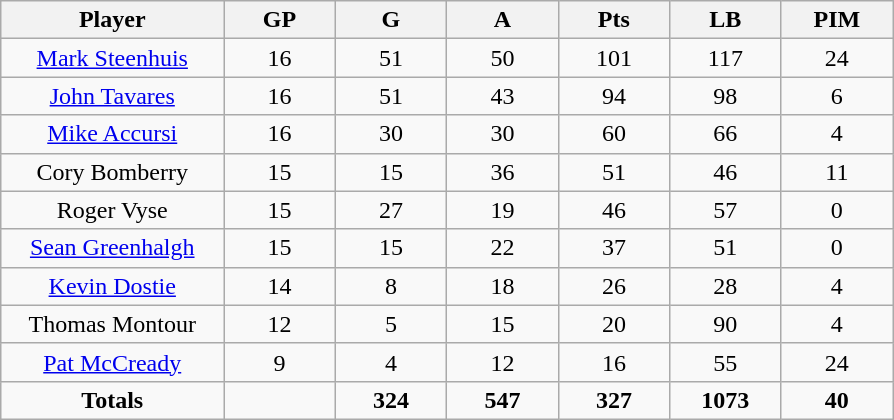<table class="wikitable sortable">
<tr align=center>
<th width="20%">Player</th>
<th width="10%">GP</th>
<th width="10%">G</th>
<th width="10%">A</th>
<th width="10%">Pts</th>
<th width="10%">LB</th>
<th width="10%">PIM</th>
</tr>
<tr align=center>
<td><a href='#'>Mark Steenhuis</a></td>
<td>16</td>
<td>51</td>
<td>50</td>
<td>101</td>
<td>117</td>
<td>24</td>
</tr>
<tr align=center>
<td><a href='#'>John Tavares</a></td>
<td>16</td>
<td>51</td>
<td>43</td>
<td>94</td>
<td>98</td>
<td>6</td>
</tr>
<tr align=center>
<td><a href='#'>Mike Accursi</a></td>
<td>16</td>
<td>30</td>
<td>30</td>
<td>60</td>
<td>66</td>
<td>4</td>
</tr>
<tr align=center>
<td>Cory Bomberry</td>
<td>15</td>
<td>15</td>
<td>36</td>
<td>51</td>
<td>46</td>
<td>11</td>
</tr>
<tr align=center>
<td>Roger Vyse</td>
<td>15</td>
<td>27</td>
<td>19</td>
<td>46</td>
<td>57</td>
<td>0</td>
</tr>
<tr align=center>
<td><a href='#'>Sean Greenhalgh</a></td>
<td>15</td>
<td>15</td>
<td>22</td>
<td>37</td>
<td>51</td>
<td>0</td>
</tr>
<tr align=center>
<td><a href='#'>Kevin Dostie</a></td>
<td>14</td>
<td>8</td>
<td>18</td>
<td>26</td>
<td>28</td>
<td>4</td>
</tr>
<tr align=center>
<td>Thomas Montour</td>
<td>12</td>
<td>5</td>
<td>15</td>
<td>20</td>
<td>90</td>
<td>4</td>
</tr>
<tr align=center>
<td><a href='#'>Pat McCready</a></td>
<td>9</td>
<td>4</td>
<td>12</td>
<td>16</td>
<td>55</td>
<td>24</td>
</tr>
<tr align=center>
<td><strong>Totals</strong></td>
<td></td>
<td><strong>324</strong></td>
<td><strong>547</strong></td>
<td><strong>327</strong></td>
<td><strong>1073</strong></td>
<td><strong>40</strong></td>
</tr>
</table>
